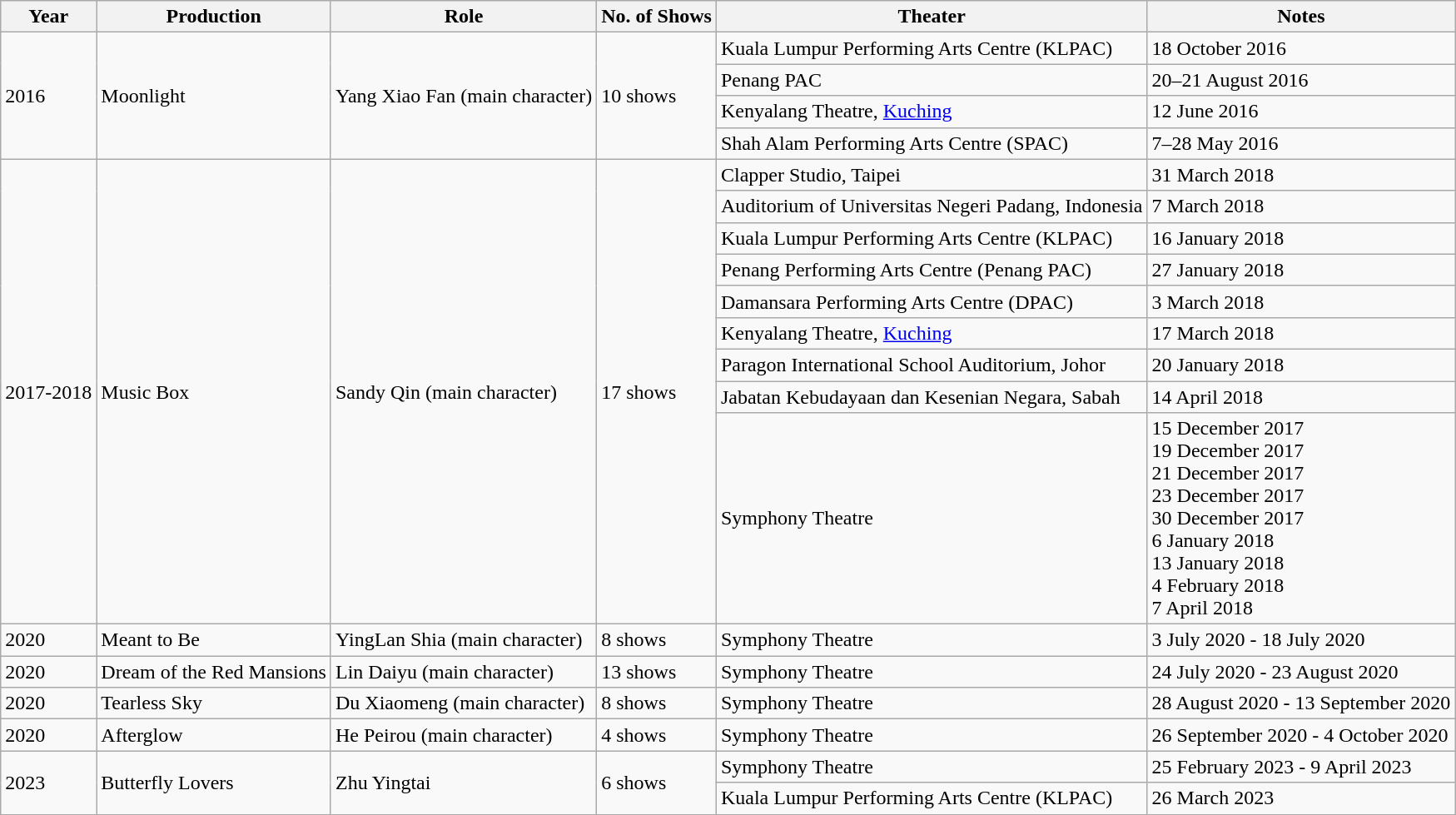<table class="wikitable">
<tr>
<th>Year</th>
<th>Production</th>
<th>Role</th>
<th>No. of Shows</th>
<th>Theater</th>
<th>Notes</th>
</tr>
<tr>
<td rowspan="4">2016</td>
<td rowspan="4">Moonlight</td>
<td rowspan="4">Yang Xiao Fan (main character)</td>
<td rowspan="4">10 shows</td>
<td>Kuala Lumpur Performing Arts Centre (KLPAC)</td>
<td>18 October 2016</td>
</tr>
<tr>
<td>Penang PAC</td>
<td>20–21 August 2016</td>
</tr>
<tr>
<td>Kenyalang Theatre, <a href='#'>Kuching</a></td>
<td>12 June 2016</td>
</tr>
<tr>
<td>Shah Alam Performing Arts Centre (SPAC)</td>
<td>7–28 May 2016</td>
</tr>
<tr>
<td rowspan="9">2017-2018</td>
<td rowspan="9">Music Box</td>
<td rowspan="9">Sandy Qin (main character)</td>
<td rowspan="9">17 shows</td>
<td>Clapper Studio, Taipei</td>
<td>31 March 2018</td>
</tr>
<tr>
<td>Auditorium of Universitas Negeri Padang, Indonesia</td>
<td>7 March 2018</td>
</tr>
<tr>
<td>Kuala Lumpur Performing Arts Centre (KLPAC)</td>
<td>16 January 2018</td>
</tr>
<tr>
<td>Penang Performing Arts Centre (Penang PAC)</td>
<td>27 January 2018</td>
</tr>
<tr>
<td>Damansara Performing Arts Centre (DPAC)</td>
<td>3 March 2018</td>
</tr>
<tr>
<td>Kenyalang Theatre, <a href='#'>Kuching</a></td>
<td>17 March 2018</td>
</tr>
<tr>
<td>Paragon International School Auditorium,  Johor</td>
<td>20 January 2018</td>
</tr>
<tr>
<td>Jabatan Kebudayaan dan Kesenian Negara, Sabah</td>
<td>14 April 2018</td>
</tr>
<tr>
<td>Symphony Theatre</td>
<td>15 December 2017<br>19 December 2017<br>21 December 2017<br>23 December 2017<br>30 December 2017<br>6 January 2018<br>13 January 2018<br>4 February 2018<br>7 April 2018</td>
</tr>
<tr>
<td>2020</td>
<td>Meant to Be</td>
<td>YingLan Shia (main character)</td>
<td>8 shows</td>
<td>Symphony Theatre</td>
<td>3 July 2020 - 18 July 2020</td>
</tr>
<tr>
<td>2020</td>
<td>Dream of the Red Mansions</td>
<td>Lin Daiyu (main character)</td>
<td>13 shows</td>
<td>Symphony Theatre</td>
<td>24 July 2020 - 23 August 2020</td>
</tr>
<tr>
<td>2020</td>
<td>Tearless Sky</td>
<td>Du Xiaomeng (main character)</td>
<td>8 shows</td>
<td>Symphony Theatre</td>
<td>28 August 2020 - 13 September 2020</td>
</tr>
<tr>
<td>2020</td>
<td>Afterglow</td>
<td>He Peirou (main character)</td>
<td>4 shows</td>
<td>Symphony Theatre</td>
<td>26 September 2020 - 4 October 2020</td>
</tr>
<tr>
<td rowspan="2">2023</td>
<td rowspan="2">Butterfly Lovers</td>
<td rowspan="2">Zhu Yingtai</td>
<td rowspan="2">6 shows</td>
<td>Symphony Theatre</td>
<td>25 February 2023 - 9 April 2023</td>
</tr>
<tr>
<td>Kuala Lumpur Performing Arts Centre (KLPAC)</td>
<td>26 March 2023</td>
</tr>
</table>
